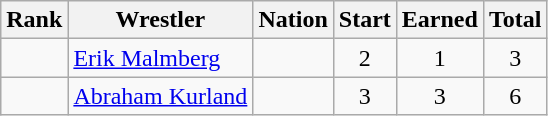<table class="wikitable sortable" style="text-align:center;">
<tr>
<th>Rank</th>
<th>Wrestler</th>
<th>Nation</th>
<th>Start</th>
<th>Earned</th>
<th>Total</th>
</tr>
<tr>
<td></td>
<td align=left><a href='#'>Erik Malmberg</a></td>
<td align=left></td>
<td>2</td>
<td>1</td>
<td>3</td>
</tr>
<tr>
<td></td>
<td align=left><a href='#'>Abraham Kurland</a></td>
<td align=left></td>
<td>3</td>
<td>3</td>
<td>6</td>
</tr>
</table>
